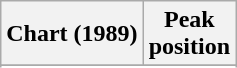<table class="wikitable sortable">
<tr>
<th align="left">Chart (1989)</th>
<th align="center">Peak<br>position</th>
</tr>
<tr>
</tr>
<tr>
</tr>
</table>
